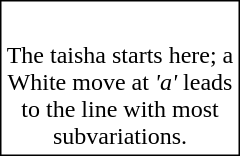<table style="margin-left:1em;border: solid thin;width: 160px;float: right">
<tr>
<td style="padding: 2px;"><br></td>
</tr>
<tr>
<td style="text-align:center">The taisha starts here; a White move at<em> 'a' </em>leads to the line with most subvariations.</td>
</tr>
</table>
